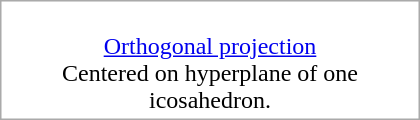<table class="wikitable" width="280">
<tr>
<td bgcolor=#ffffff align=center colspan=3><br><a href='#'>Orthogonal projection</a><br>Centered on hyperplane of one icosahedron.</td>
</tr>
</table>
